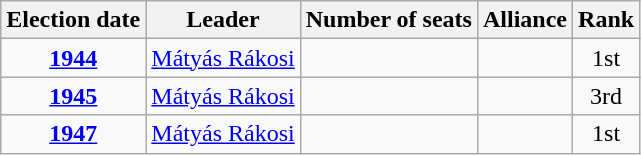<table class="wikitable" style="text-align: center">
<tr>
<th>Election date</th>
<th>Leader</th>
<th>Number of seats</th>
<th>Alliance</th>
<th>Rank</th>
</tr>
<tr>
<td><strong><a href='#'>1944</a></strong></td>
<td><a href='#'>Mátyás Rákosi</a></td>
<td></td>
<td></td>
<td>1st</td>
</tr>
<tr>
<td><strong><a href='#'>1945</a></strong></td>
<td><a href='#'>Mátyás Rákosi</a></td>
<td></td>
<td></td>
<td>3rd</td>
</tr>
<tr>
<td><strong><a href='#'>1947</a></strong></td>
<td><a href='#'>Mátyás Rákosi</a></td>
<td></td>
<td></td>
<td>1st</td>
</tr>
</table>
